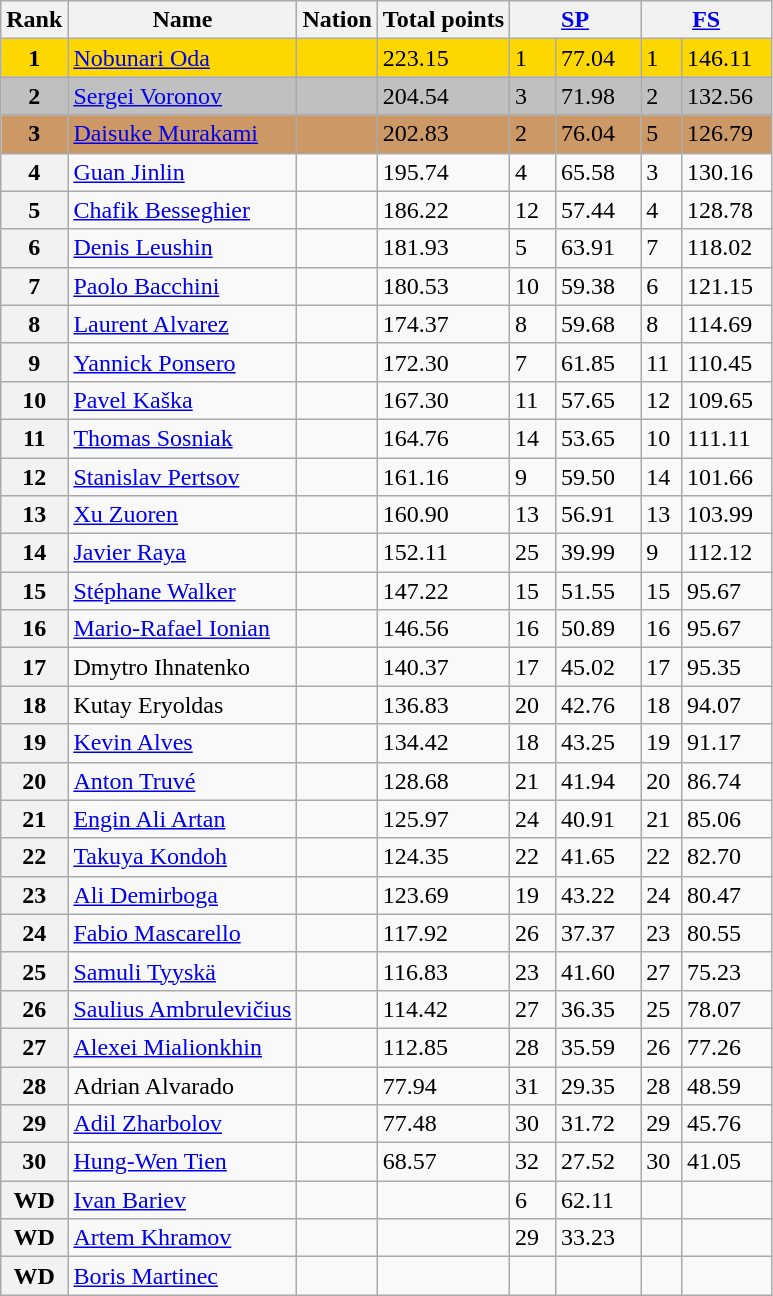<table class="wikitable">
<tr>
<th>Rank</th>
<th>Name</th>
<th>Nation</th>
<th>Total points</th>
<th colspan="2" width="80px"><a href='#'>SP</a></th>
<th colspan="2" width="80px"><a href='#'>FS</a></th>
</tr>
<tr bgcolor="gold">
<td align="center"><strong>1</strong></td>
<td><a href='#'>Nobunari Oda</a></td>
<td></td>
<td>223.15</td>
<td>1</td>
<td>77.04</td>
<td>1</td>
<td>146.11</td>
</tr>
<tr bgcolor="silver">
<td align="center"><strong>2</strong></td>
<td><a href='#'>Sergei Voronov</a></td>
<td></td>
<td>204.54</td>
<td>3</td>
<td>71.98</td>
<td>2</td>
<td>132.56</td>
</tr>
<tr bgcolor="cc9966">
<td align="center"><strong>3</strong></td>
<td><a href='#'>Daisuke Murakami</a></td>
<td></td>
<td>202.83</td>
<td>2</td>
<td>76.04</td>
<td>5</td>
<td>126.79</td>
</tr>
<tr>
<th>4</th>
<td><a href='#'>Guan Jinlin</a></td>
<td></td>
<td>195.74</td>
<td>4</td>
<td>65.58</td>
<td>3</td>
<td>130.16</td>
</tr>
<tr>
<th>5</th>
<td><a href='#'>Chafik Besseghier</a></td>
<td></td>
<td>186.22</td>
<td>12</td>
<td>57.44</td>
<td>4</td>
<td>128.78</td>
</tr>
<tr>
<th>6</th>
<td><a href='#'>Denis Leushin</a></td>
<td></td>
<td>181.93</td>
<td>5</td>
<td>63.91</td>
<td>7</td>
<td>118.02</td>
</tr>
<tr>
<th>7</th>
<td><a href='#'>Paolo Bacchini</a></td>
<td></td>
<td>180.53</td>
<td>10</td>
<td>59.38</td>
<td>6</td>
<td>121.15</td>
</tr>
<tr>
<th>8</th>
<td><a href='#'>Laurent Alvarez</a></td>
<td></td>
<td>174.37</td>
<td>8</td>
<td>59.68</td>
<td>8</td>
<td>114.69</td>
</tr>
<tr>
<th>9</th>
<td><a href='#'>Yannick Ponsero</a></td>
<td></td>
<td>172.30</td>
<td>7</td>
<td>61.85</td>
<td>11</td>
<td>110.45</td>
</tr>
<tr>
<th>10</th>
<td><a href='#'>Pavel Kaška</a></td>
<td></td>
<td>167.30</td>
<td>11</td>
<td>57.65</td>
<td>12</td>
<td>109.65</td>
</tr>
<tr>
<th>11</th>
<td><a href='#'>Thomas Sosniak</a></td>
<td></td>
<td>164.76</td>
<td>14</td>
<td>53.65</td>
<td>10</td>
<td>111.11</td>
</tr>
<tr>
<th>12</th>
<td><a href='#'>Stanislav Pertsov</a></td>
<td></td>
<td>161.16</td>
<td>9</td>
<td>59.50</td>
<td>14</td>
<td>101.66</td>
</tr>
<tr>
<th>13</th>
<td><a href='#'>Xu Zuoren</a></td>
<td></td>
<td>160.90</td>
<td>13</td>
<td>56.91</td>
<td>13</td>
<td>103.99</td>
</tr>
<tr>
<th>14</th>
<td><a href='#'>Javier Raya</a></td>
<td></td>
<td>152.11</td>
<td>25</td>
<td>39.99</td>
<td>9</td>
<td>112.12</td>
</tr>
<tr>
<th>15</th>
<td><a href='#'>Stéphane Walker</a></td>
<td></td>
<td>147.22</td>
<td>15</td>
<td>51.55</td>
<td>15</td>
<td>95.67</td>
</tr>
<tr>
<th>16</th>
<td><a href='#'>Mario-Rafael Ionian</a></td>
<td></td>
<td>146.56</td>
<td>16</td>
<td>50.89</td>
<td>16</td>
<td>95.67</td>
</tr>
<tr>
<th>17</th>
<td>Dmytro Ihnatenko</td>
<td></td>
<td>140.37</td>
<td>17</td>
<td>45.02</td>
<td>17</td>
<td>95.35</td>
</tr>
<tr>
<th>18</th>
<td>Kutay Eryoldas</td>
<td></td>
<td>136.83</td>
<td>20</td>
<td>42.76</td>
<td>18</td>
<td>94.07</td>
</tr>
<tr>
<th>19</th>
<td><a href='#'>Kevin Alves</a></td>
<td></td>
<td>134.42</td>
<td>18</td>
<td>43.25</td>
<td>19</td>
<td>91.17</td>
</tr>
<tr>
<th>20</th>
<td><a href='#'>Anton Truvé</a></td>
<td></td>
<td>128.68</td>
<td>21</td>
<td>41.94</td>
<td>20</td>
<td>86.74</td>
</tr>
<tr>
<th>21</th>
<td><a href='#'>Engin Ali Artan</a></td>
<td></td>
<td>125.97</td>
<td>24</td>
<td>40.91</td>
<td>21</td>
<td>85.06</td>
</tr>
<tr>
<th>22</th>
<td><a href='#'>Takuya Kondoh</a></td>
<td></td>
<td>124.35</td>
<td>22</td>
<td>41.65</td>
<td>22</td>
<td>82.70</td>
</tr>
<tr>
<th>23</th>
<td><a href='#'>Ali Demirboga</a></td>
<td></td>
<td>123.69</td>
<td>19</td>
<td>43.22</td>
<td>24</td>
<td>80.47</td>
</tr>
<tr>
<th>24</th>
<td><a href='#'>Fabio Mascarello</a></td>
<td></td>
<td>117.92</td>
<td>26</td>
<td>37.37</td>
<td>23</td>
<td>80.55</td>
</tr>
<tr>
<th>25</th>
<td><a href='#'>Samuli Tyyskä</a></td>
<td></td>
<td>116.83</td>
<td>23</td>
<td>41.60</td>
<td>27</td>
<td>75.23</td>
</tr>
<tr>
<th>26</th>
<td><a href='#'>Saulius Ambrulevičius</a></td>
<td></td>
<td>114.42</td>
<td>27</td>
<td>36.35</td>
<td>25</td>
<td>78.07</td>
</tr>
<tr>
<th>27</th>
<td><a href='#'>Alexei Mialionkhin</a></td>
<td></td>
<td>112.85</td>
<td>28</td>
<td>35.59</td>
<td>26</td>
<td>77.26</td>
</tr>
<tr>
<th>28</th>
<td>Adrian Alvarado</td>
<td></td>
<td>77.94</td>
<td>31</td>
<td>29.35</td>
<td>28</td>
<td>48.59</td>
</tr>
<tr>
<th>29</th>
<td><a href='#'>Adil Zharbolov</a></td>
<td></td>
<td>77.48</td>
<td>30</td>
<td>31.72</td>
<td>29</td>
<td>45.76</td>
</tr>
<tr>
<th>30</th>
<td><a href='#'>Hung-Wen Tien</a></td>
<td></td>
<td>68.57</td>
<td>32</td>
<td>27.52</td>
<td>30</td>
<td>41.05</td>
</tr>
<tr>
<th>WD</th>
<td><a href='#'>Ivan Bariev</a></td>
<td></td>
<td></td>
<td>6</td>
<td>62.11</td>
<td></td>
<td></td>
</tr>
<tr>
<th>WD</th>
<td><a href='#'>Artem Khramov</a></td>
<td></td>
<td></td>
<td>29</td>
<td>33.23</td>
<td></td>
<td></td>
</tr>
<tr>
<th>WD</th>
<td><a href='#'>Boris Martinec</a></td>
<td></td>
<td></td>
<td></td>
<td></td>
<td></td>
<td></td>
</tr>
</table>
